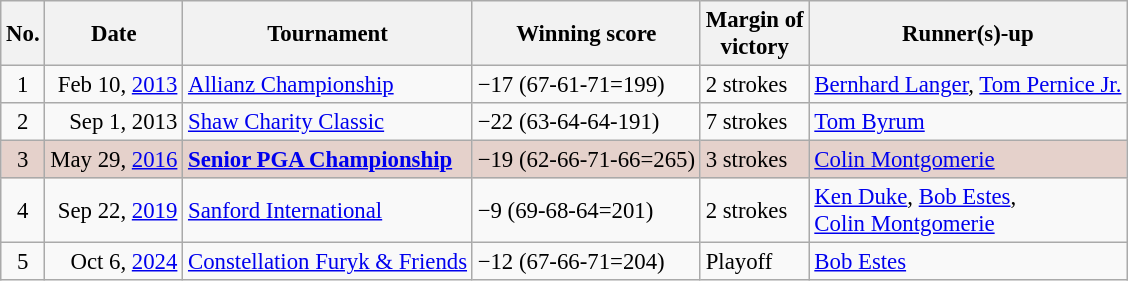<table class="wikitable" style="font-size:95%;">
<tr>
<th>No.</th>
<th>Date</th>
<th>Tournament</th>
<th>Winning score</th>
<th>Margin of<br>victory</th>
<th>Runner(s)-up</th>
</tr>
<tr>
<td align=center>1</td>
<td align=right>Feb 10, <a href='#'>2013</a></td>
<td><a href='#'>Allianz Championship</a></td>
<td>−17 (67-61-71=199)</td>
<td>2 strokes</td>
<td> <a href='#'>Bernhard Langer</a>,  <a href='#'>Tom Pernice Jr.</a></td>
</tr>
<tr>
<td align=center>2</td>
<td align=right>Sep 1, 2013</td>
<td><a href='#'>Shaw Charity Classic</a></td>
<td>−22 (63-64-64-191)</td>
<td>7 strokes</td>
<td> <a href='#'>Tom Byrum</a></td>
</tr>
<tr style="background:#e5d1cb;">
<td align=center>3</td>
<td align=right>May 29, <a href='#'>2016</a></td>
<td><strong><a href='#'>Senior PGA Championship</a></strong></td>
<td>−19 (62-66-71-66=265)</td>
<td>3 strokes</td>
<td> <a href='#'>Colin Montgomerie</a></td>
</tr>
<tr>
<td align=center>4</td>
<td align=right>Sep 22, <a href='#'>2019</a></td>
<td><a href='#'>Sanford International</a></td>
<td>−9 (69-68-64=201)</td>
<td>2 strokes</td>
<td> <a href='#'>Ken Duke</a>,  <a href='#'>Bob Estes</a>,<br> <a href='#'>Colin Montgomerie</a></td>
</tr>
<tr>
<td align=center>5</td>
<td align=right>Oct 6, <a href='#'>2024</a></td>
<td><a href='#'>Constellation Furyk & Friends</a></td>
<td>−12 (67-66-71=204)</td>
<td>Playoff</td>
<td> <a href='#'>Bob Estes</a></td>
</tr>
</table>
